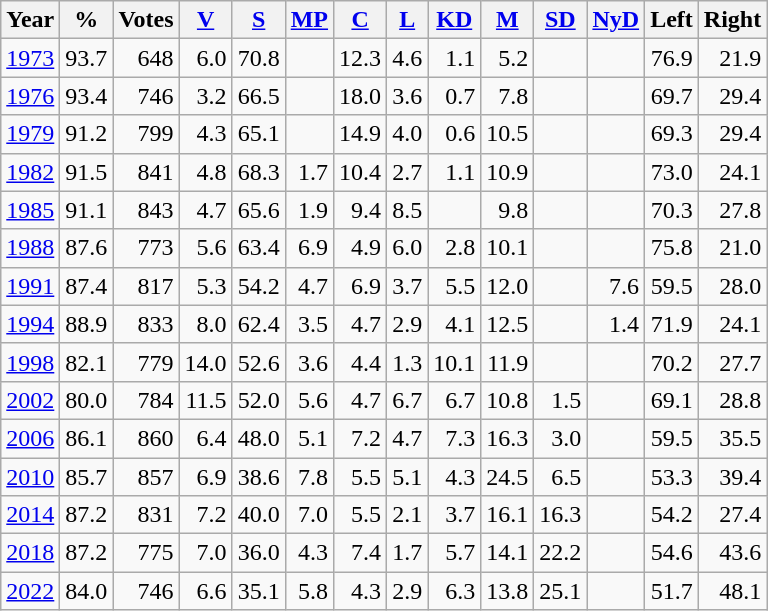<table class="wikitable sortable" style=text-align:right>
<tr>
<th>Year</th>
<th>%</th>
<th>Votes</th>
<th><a href='#'>V</a></th>
<th><a href='#'>S</a></th>
<th><a href='#'>MP</a></th>
<th><a href='#'>C</a></th>
<th><a href='#'>L</a></th>
<th><a href='#'>KD</a></th>
<th><a href='#'>M</a></th>
<th><a href='#'>SD</a></th>
<th><a href='#'>NyD</a></th>
<th>Left</th>
<th>Right</th>
</tr>
<tr>
<td align=left><a href='#'>1973</a></td>
<td>93.7</td>
<td>648</td>
<td>6.0</td>
<td>70.8</td>
<td></td>
<td>12.3</td>
<td>4.6</td>
<td>1.1</td>
<td>5.2</td>
<td></td>
<td></td>
<td>76.9</td>
<td>21.9</td>
</tr>
<tr>
<td align=left><a href='#'>1976</a></td>
<td>93.4</td>
<td>746</td>
<td>3.2</td>
<td>66.5</td>
<td></td>
<td>18.0</td>
<td>3.6</td>
<td>0.7</td>
<td>7.8</td>
<td></td>
<td></td>
<td>69.7</td>
<td>29.4</td>
</tr>
<tr>
<td align=left><a href='#'>1979</a></td>
<td>91.2</td>
<td>799</td>
<td>4.3</td>
<td>65.1</td>
<td></td>
<td>14.9</td>
<td>4.0</td>
<td>0.6</td>
<td>10.5</td>
<td></td>
<td></td>
<td>69.3</td>
<td>29.4</td>
</tr>
<tr>
<td align=left><a href='#'>1982</a></td>
<td>91.5</td>
<td>841</td>
<td>4.8</td>
<td>68.3</td>
<td>1.7</td>
<td>10.4</td>
<td>2.7</td>
<td>1.1</td>
<td>10.9</td>
<td></td>
<td></td>
<td>73.0</td>
<td>24.1</td>
</tr>
<tr>
<td align=left><a href='#'>1985</a></td>
<td>91.1</td>
<td>843</td>
<td>4.7</td>
<td>65.6</td>
<td>1.9</td>
<td>9.4</td>
<td>8.5</td>
<td></td>
<td>9.8</td>
<td></td>
<td></td>
<td>70.3</td>
<td>27.8</td>
</tr>
<tr>
<td align=left><a href='#'>1988</a></td>
<td>87.6</td>
<td>773</td>
<td>5.6</td>
<td>63.4</td>
<td>6.9</td>
<td>4.9</td>
<td>6.0</td>
<td>2.8</td>
<td>10.1</td>
<td></td>
<td></td>
<td>75.8</td>
<td>21.0</td>
</tr>
<tr>
<td align=left><a href='#'>1991</a></td>
<td>87.4</td>
<td>817</td>
<td>5.3</td>
<td>54.2</td>
<td>4.7</td>
<td>6.9</td>
<td>3.7</td>
<td>5.5</td>
<td>12.0</td>
<td></td>
<td>7.6</td>
<td>59.5</td>
<td>28.0</td>
</tr>
<tr>
<td align=left><a href='#'>1994</a></td>
<td>88.9</td>
<td>833</td>
<td>8.0</td>
<td>62.4</td>
<td>3.5</td>
<td>4.7</td>
<td>2.9</td>
<td>4.1</td>
<td>12.5</td>
<td></td>
<td>1.4</td>
<td>71.9</td>
<td>24.1</td>
</tr>
<tr>
<td align=left><a href='#'>1998</a></td>
<td>82.1</td>
<td>779</td>
<td>14.0</td>
<td>52.6</td>
<td>3.6</td>
<td>4.4</td>
<td>1.3</td>
<td>10.1</td>
<td>11.9</td>
<td></td>
<td></td>
<td>70.2</td>
<td>27.7</td>
</tr>
<tr>
<td align=left><a href='#'>2002</a></td>
<td>80.0</td>
<td>784</td>
<td>11.5</td>
<td>52.0</td>
<td>5.6</td>
<td>4.7</td>
<td>6.7</td>
<td>6.7</td>
<td>10.8</td>
<td>1.5</td>
<td></td>
<td>69.1</td>
<td>28.8</td>
</tr>
<tr>
<td align=left><a href='#'>2006</a></td>
<td>86.1</td>
<td>860</td>
<td>6.4</td>
<td>48.0</td>
<td>5.1</td>
<td>7.2</td>
<td>4.7</td>
<td>7.3</td>
<td>16.3</td>
<td>3.0</td>
<td></td>
<td>59.5</td>
<td>35.5</td>
</tr>
<tr>
<td align=left><a href='#'>2010</a></td>
<td>85.7</td>
<td>857</td>
<td>6.9</td>
<td>38.6</td>
<td>7.8</td>
<td>5.5</td>
<td>5.1</td>
<td>4.3</td>
<td>24.5</td>
<td>6.5</td>
<td></td>
<td>53.3</td>
<td>39.4</td>
</tr>
<tr>
<td align=left><a href='#'>2014</a></td>
<td>87.2</td>
<td>831</td>
<td>7.2</td>
<td>40.0</td>
<td>7.0</td>
<td>5.5</td>
<td>2.1</td>
<td>3.7</td>
<td>16.1</td>
<td>16.3</td>
<td></td>
<td>54.2</td>
<td>27.4</td>
</tr>
<tr>
<td align=left><a href='#'>2018</a></td>
<td>87.2</td>
<td>775</td>
<td>7.0</td>
<td>36.0</td>
<td>4.3</td>
<td>7.4</td>
<td>1.7</td>
<td>5.7</td>
<td>14.1</td>
<td>22.2</td>
<td></td>
<td>54.6</td>
<td>43.6</td>
</tr>
<tr>
<td align=left><a href='#'>2022</a></td>
<td>84.0</td>
<td>746</td>
<td>6.6</td>
<td>35.1</td>
<td>5.8</td>
<td>4.3</td>
<td>2.9</td>
<td>6.3</td>
<td>13.8</td>
<td>25.1</td>
<td></td>
<td>51.7</td>
<td>48.1</td>
</tr>
</table>
